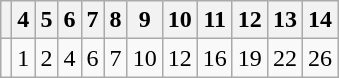<table class="wikitable">
<tr>
<th></th>
<th>4</th>
<th>5</th>
<th>6</th>
<th>7</th>
<th>8</th>
<th>9</th>
<th>10</th>
<th>11</th>
<th>12</th>
<th>13</th>
<th>14</th>
</tr>
<tr>
<td></td>
<td>1</td>
<td>2</td>
<td>4</td>
<td>6</td>
<td>7</td>
<td>10</td>
<td>12</td>
<td>16</td>
<td>19</td>
<td>22</td>
<td>26</td>
</tr>
</table>
